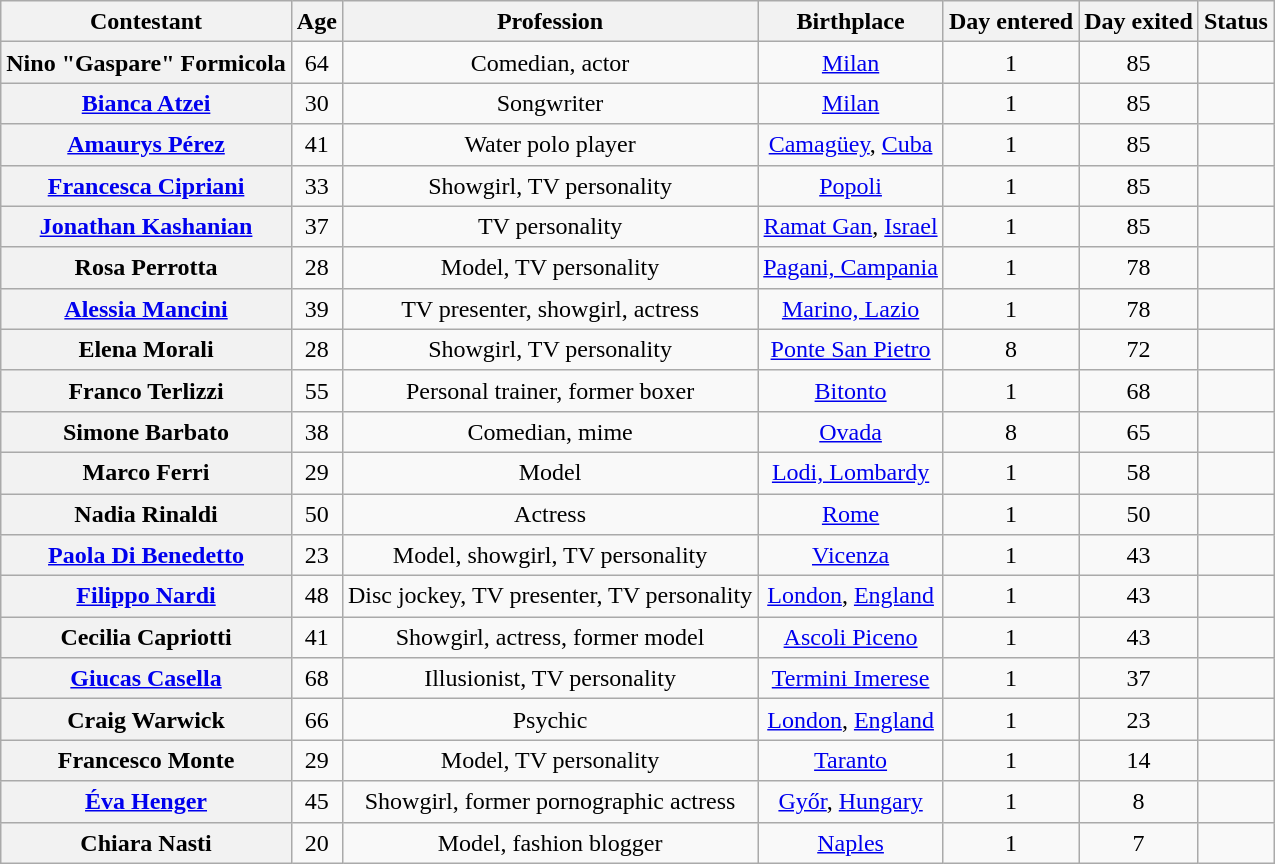<table class="wikitable sortable" style="text-align:center; line-height:20px; width:auto;">
<tr>
<th>Contestant</th>
<th>Age</th>
<th>Profession</th>
<th>Birthplace</th>
<th>Day entered</th>
<th>Day exited</th>
<th>Status</th>
</tr>
<tr>
<th>Nino "Gaspare" Formicola</th>
<td>64</td>
<td>Comedian, actor</td>
<td><a href='#'>Milan</a></td>
<td>1</td>
<td>85</td>
<td></td>
</tr>
<tr>
<th><a href='#'>Bianca Atzei</a></th>
<td>30</td>
<td>Songwriter</td>
<td><a href='#'>Milan</a></td>
<td>1</td>
<td>85</td>
<td></td>
</tr>
<tr>
<th><a href='#'>Amaurys Pérez</a></th>
<td>41</td>
<td>Water polo player</td>
<td><a href='#'>Camagüey</a>, <a href='#'>Cuba</a></td>
<td>1</td>
<td>85</td>
<td></td>
</tr>
<tr>
<th><a href='#'>Francesca Cipriani</a></th>
<td>33</td>
<td>Showgirl, TV personality</td>
<td><a href='#'>Popoli</a></td>
<td>1</td>
<td>85</td>
<td></td>
</tr>
<tr>
<th><a href='#'>Jonathan Kashanian</a></th>
<td>37</td>
<td>TV personality</td>
<td><a href='#'>Ramat Gan</a>, <a href='#'>Israel</a></td>
<td>1</td>
<td>85</td>
<td></td>
</tr>
<tr>
<th>Rosa Perrotta</th>
<td>28</td>
<td>Model, TV personality</td>
<td><a href='#'>Pagani, Campania</a></td>
<td>1</td>
<td>78</td>
<td></td>
</tr>
<tr>
<th><a href='#'>Alessia Mancini</a></th>
<td>39</td>
<td>TV presenter, showgirl, actress</td>
<td><a href='#'>Marino, Lazio</a></td>
<td>1</td>
<td>78</td>
<td></td>
</tr>
<tr>
<th>Elena Morali</th>
<td>28</td>
<td>Showgirl, TV personality</td>
<td><a href='#'>Ponte San Pietro</a></td>
<td>8</td>
<td>72</td>
<td></td>
</tr>
<tr>
<th>Franco Terlizzi</th>
<td>55</td>
<td>Personal trainer, former boxer</td>
<td><a href='#'>Bitonto</a></td>
<td>1</td>
<td>68</td>
<td></td>
</tr>
<tr>
<th>Simone Barbato</th>
<td>38</td>
<td>Comedian, mime</td>
<td><a href='#'>Ovada</a></td>
<td>8</td>
<td>65</td>
<td></td>
</tr>
<tr>
<th>Marco Ferri</th>
<td>29</td>
<td>Model</td>
<td><a href='#'>Lodi, Lombardy</a></td>
<td>1</td>
<td>58</td>
<td></td>
</tr>
<tr>
<th>Nadia Rinaldi</th>
<td>50</td>
<td>Actress</td>
<td><a href='#'>Rome</a></td>
<td>1</td>
<td>50</td>
<td></td>
</tr>
<tr>
<th><a href='#'>Paola Di Benedetto</a></th>
<td>23</td>
<td>Model, showgirl, TV personality</td>
<td><a href='#'>Vicenza</a></td>
<td>1</td>
<td>43</td>
<td></td>
</tr>
<tr>
<th><a href='#'>Filippo Nardi</a></th>
<td>48</td>
<td>Disc jockey, TV presenter, TV personality</td>
<td><a href='#'>London</a>, <a href='#'>England</a></td>
<td>1</td>
<td>43</td>
<td></td>
</tr>
<tr>
<th>Cecilia Capriotti</th>
<td>41</td>
<td>Showgirl, actress, former model</td>
<td><a href='#'>Ascoli Piceno</a></td>
<td>1</td>
<td>43</td>
<td></td>
</tr>
<tr>
<th><a href='#'>Giucas Casella</a></th>
<td>68</td>
<td>Illusionist, TV personality</td>
<td><a href='#'>Termini Imerese</a></td>
<td>1</td>
<td>37</td>
<td></td>
</tr>
<tr>
<th>Craig Warwick</th>
<td>66</td>
<td>Psychic</td>
<td><a href='#'>London</a>, <a href='#'>England</a></td>
<td>1</td>
<td>23</td>
<td></td>
</tr>
<tr>
<th>Francesco Monte</th>
<td>29</td>
<td>Model, TV personality</td>
<td><a href='#'>Taranto</a></td>
<td>1</td>
<td>14</td>
<td></td>
</tr>
<tr>
<th><a href='#'>Éva Henger</a></th>
<td>45</td>
<td>Showgirl, former pornographic actress</td>
<td><a href='#'>Győr</a>, <a href='#'>Hungary</a></td>
<td>1</td>
<td>8</td>
<td></td>
</tr>
<tr>
<th>Chiara Nasti</th>
<td>20</td>
<td>Model, fashion blogger</td>
<td><a href='#'>Naples</a></td>
<td>1</td>
<td>7</td>
<td></td>
</tr>
</table>
